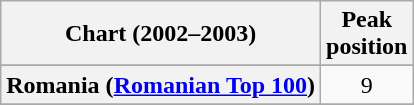<table class="wikitable plainrowheaders sortable" style="text-align:center">
<tr>
<th>Chart (2002–2003)</th>
<th>Peak<br>position</th>
</tr>
<tr>
</tr>
<tr>
</tr>
<tr>
</tr>
<tr>
</tr>
<tr>
</tr>
<tr>
</tr>
<tr>
</tr>
<tr>
<th scope="row">Romania (<a href='#'>Romanian Top 100</a>)</th>
<td>9</td>
</tr>
<tr>
</tr>
<tr>
</tr>
<tr>
</tr>
<tr>
</tr>
<tr>
</tr>
<tr>
</tr>
<tr>
</tr>
<tr>
</tr>
<tr>
</tr>
<tr>
</tr>
</table>
